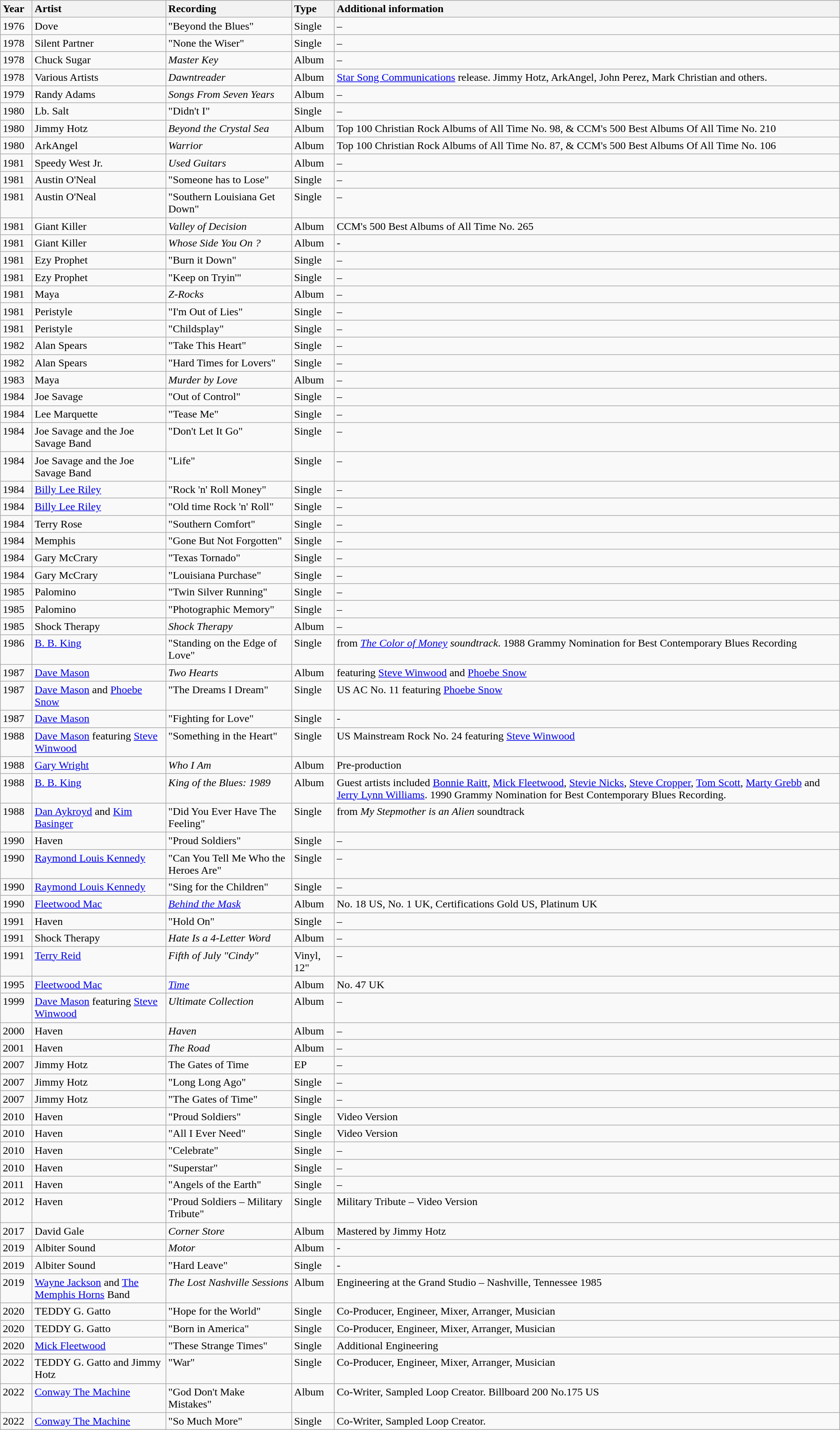<table class="wikitable">
<tr>
<th style="vertical-align:top; text-align:left; width:40px;">Year</th>
<th style="text-align:left; vertical-align:top;">Artist</th>
<th style="text-align:left; vertical-align:top;">Recording</th>
<th style="text-align:left; vertical-align:top;">Type</th>
<th style="text-align:left; vertical-align:top;">Additional information</th>
</tr>
<tr>
<td style="text-align:left; vertical-align:top;">1976</td>
<td style="text-align:left; vertical-align:top;">Dove</td>
<td style="text-align:left; vertical-align:top;">"Beyond the Blues"</td>
<td style="text-align:left; vertical-align:top;">Single</td>
<td style="text-align:left; vertical-align:top;">–</td>
</tr>
<tr>
<td style="text-align:left; vertical-align:top;">1978</td>
<td style="text-align:left; vertical-align:top;">Silent Partner</td>
<td style="text-align:left; vertical-align:top;">"None the Wiser"</td>
<td style="text-align:left; vertical-align:top;">Single</td>
<td style="text-align:left; vertical-align:top;">–</td>
</tr>
<tr>
<td style="text-align:left; vertical-align:top;">1978</td>
<td style="text-align:left; vertical-align:top;">Chuck Sugar</td>
<td style="text-align:left; vertical-align:top;"><em>Master Key</em></td>
<td style="text-align:left; vertical-align:top;">Album</td>
<td style="text-align:left; vertical-align:top;">–</td>
</tr>
<tr>
<td style="text-align:left; vertical-align:top;">1978</td>
<td style="text-align:left; vertical-align:top;">Various Artists</td>
<td style="text-align:left; vertical-align:top;"><em>Dawntreader</em></td>
<td style="text-align:left; vertical-align:top;">Album</td>
<td style="text-align:left; vertical-align:top;"><a href='#'>Star Song Communications</a> release. Jimmy Hotz, ArkAngel, John Perez, Mark Christian and others.</td>
</tr>
<tr>
<td style="text-align:left; vertical-align:top;">1979</td>
<td style="text-align:left; vertical-align:top;">Randy Adams</td>
<td style="text-align:left; vertical-align:top;"><em>Songs From Seven Years </em></td>
<td style="text-align:left; vertical-align:top;">Album</td>
<td style="text-align:left; vertical-align:top;">–</td>
</tr>
<tr>
<td style="text-align:left; vertical-align:top;">1980</td>
<td style="text-align:left; vertical-align:top;">Lb. Salt</td>
<td style="text-align:left; vertical-align:top;">"Didn't I"</td>
<td style="text-align:left; vertical-align:top;">Single</td>
<td style="text-align:left; vertical-align:top;">–</td>
</tr>
<tr>
<td style="text-align:left; vertical-align:top;">1980</td>
<td style="text-align:left; vertical-align:top;">Jimmy Hotz</td>
<td style="text-align:left; vertical-align:top;"><em>Beyond the Crystal Sea</em></td>
<td style="text-align:left; vertical-align:top;">Album</td>
<td style="text-align:left; vertical-align:top;">Top 100 Christian Rock Albums of All Time No. 98, & CCM's 500 Best Albums Of All Time No. 210</td>
</tr>
<tr>
<td style="text-align:left; vertical-align:top;">1980</td>
<td style="text-align:left; vertical-align:top;">ArkAngel</td>
<td style="text-align:left; vertical-align:top;"><em>Warrior</em></td>
<td style="text-align:left; vertical-align:top;">Album</td>
<td style="text-align:left; vertical-align:top;">Top 100 Christian Rock Albums of All Time No. 87, & CCM's 500 Best Albums Of All Time No. 106</td>
</tr>
<tr>
<td style="text-align:left; vertical-align:top;">1981</td>
<td style="text-align:left; vertical-align:top;">Speedy West Jr.</td>
<td style="text-align:left; vertical-align:top;"><em>Used Guitars</em></td>
<td style="text-align:left; vertical-align:top;">Album</td>
<td style="text-align:left; vertical-align:top;">–</td>
</tr>
<tr>
<td style="text-align:left; vertical-align:top;">1981</td>
<td style="text-align:left; vertical-align:top;">Austin O'Neal</td>
<td style="text-align:left; vertical-align:top;">"Someone has to Lose"</td>
<td style="text-align:left; vertical-align:top;">Single</td>
<td style="text-align:left; vertical-align:top;">–</td>
</tr>
<tr>
<td style="text-align:left; vertical-align:top;">1981</td>
<td style="text-align:left; vertical-align:top;">Austin O'Neal</td>
<td style="text-align:left; vertical-align:top;">"Southern Louisiana Get Down"</td>
<td style="text-align:left; vertical-align:top;">Single</td>
<td style="text-align:left; vertical-align:top;">–</td>
</tr>
<tr>
<td style="text-align:left; vertical-align:top;">1981</td>
<td style="text-align:left; vertical-align:top;">Giant Killer</td>
<td style="text-align:left; vertical-align:top;"><em>Valley of Decision</em></td>
<td style="text-align:left; vertical-align:top;">Album</td>
<td style="text-align:left; vertical-align:top;">CCM's 500 Best Albums of All Time No. 265</td>
</tr>
<tr>
<td style="text-align:left; vertical-align:top;">1981</td>
<td style="text-align:left; vertical-align:top;">Giant Killer</td>
<td style="text-align:left; vertical-align:top;"><em>Whose Side You On ?</em></td>
<td style="text-align:left; vertical-align:top;">Album</td>
<td style="text-align:left; vertical-align:top;">-</td>
</tr>
<tr>
<td style="text-align:left; vertical-align:top;">1981</td>
<td style="text-align:left; vertical-align:top;">Ezy Prophet</td>
<td style="text-align:left; vertical-align:top;">"Burn it Down"</td>
<td style="text-align:left; vertical-align:top;">Single</td>
<td style="text-align:left; vertical-align:top;">–</td>
</tr>
<tr>
<td style="text-align:left; vertical-align:top;">1981</td>
<td style="text-align:left; vertical-align:top;">Ezy Prophet</td>
<td style="text-align:left; vertical-align:top;">"Keep on Tryin'"</td>
<td style="text-align:left; vertical-align:top;">Single</td>
<td style="text-align:left; vertical-align:top;">–</td>
</tr>
<tr>
<td style="text-align:left; vertical-align:top;">1981</td>
<td style="text-align:left; vertical-align:top;">Maya</td>
<td style="text-align:left; vertical-align:top;"><em>Z-Rocks</em></td>
<td style="text-align:left; vertical-align:top;">Album</td>
<td style="text-align:left; vertical-align:top;">–</td>
</tr>
<tr>
<td style="text-align:left; vertical-align:top;">1981</td>
<td style="text-align:left; vertical-align:top;">Peristyle</td>
<td style="text-align:left; vertical-align:top;">"I'm Out of Lies"</td>
<td style="text-align:left; vertical-align:top;">Single</td>
<td style="text-align:left; vertical-align:top;">–</td>
</tr>
<tr>
<td style="text-align:left; vertical-align:top;">1981</td>
<td style="text-align:left; vertical-align:top;">Peristyle</td>
<td style="text-align:left; vertical-align:top;">"Childsplay"</td>
<td style="text-align:left; vertical-align:top;">Single</td>
<td style="text-align:left; vertical-align:top;">–</td>
</tr>
<tr>
<td style="text-align:left; vertical-align:top;">1982</td>
<td style="text-align:left; vertical-align:top;">Alan Spears</td>
<td style="text-align:left; vertical-align:top;">"Take This Heart"</td>
<td style="text-align:left; vertical-align:top;">Single</td>
<td style="text-align:left; vertical-align:top;">–</td>
</tr>
<tr>
<td style="text-align:left; vertical-align:top;">1982</td>
<td style="text-align:left; vertical-align:top;">Alan Spears</td>
<td style="text-align:left; vertical-align:top;">"Hard Times for Lovers"</td>
<td style="text-align:left; vertical-align:top;">Single</td>
<td style="text-align:left; vertical-align:top;">–</td>
</tr>
<tr>
<td style="text-align:left; vertical-align:top;">1983</td>
<td style="text-align:left; vertical-align:top;">Maya</td>
<td style="text-align:left; vertical-align:top;"><em>Murder by Love</em></td>
<td style="text-align:left; vertical-align:top;">Album</td>
<td style="text-align:left; vertical-align:top;">–</td>
</tr>
<tr>
<td style="text-align:left; vertical-align:top;">1984</td>
<td style="text-align:left; vertical-align:top;">Joe Savage</td>
<td style="text-align:left; vertical-align:top;">"Out of Control"</td>
<td style="text-align:left; vertical-align:top;">Single</td>
<td style="text-align:left; vertical-align:top;">–</td>
</tr>
<tr>
<td style="text-align:left; vertical-align:top;">1984</td>
<td style="text-align:left; vertical-align:top;">Lee Marquette</td>
<td style="text-align:left; vertical-align:top;">"Tease Me"</td>
<td style="text-align:left; vertical-align:top;">Single</td>
<td style="text-align:left; vertical-align:top;">–</td>
</tr>
<tr>
<td style="text-align:left; vertical-align:top;">1984</td>
<td style="text-align:left; vertical-align:top;">Joe Savage and the Joe Savage Band</td>
<td style="text-align:left; vertical-align:top;">"Don't Let It Go"</td>
<td style="text-align:left; vertical-align:top;">Single</td>
<td style="text-align:left; vertical-align:top;">–</td>
</tr>
<tr>
<td style="text-align:left; vertical-align:top;">1984</td>
<td style="text-align:left; vertical-align:top;">Joe Savage and the Joe Savage Band</td>
<td style="text-align:left; vertical-align:top;">"Life"</td>
<td style="text-align:left; vertical-align:top;">Single</td>
<td style="text-align:left; vertical-align:top;">–</td>
</tr>
<tr>
<td style="text-align:left; vertical-align:top;">1984</td>
<td style="text-align:left; vertical-align:top;"><a href='#'>Billy Lee Riley</a></td>
<td style="text-align:left; vertical-align:top;">"Rock 'n' Roll Money"</td>
<td style="text-align:left; vertical-align:top;">Single</td>
<td style="text-align:left; vertical-align:top;">–</td>
</tr>
<tr>
<td style="text-align:left; vertical-align:top;">1984</td>
<td style="text-align:left; vertical-align:top;"><a href='#'>Billy Lee Riley</a></td>
<td style="text-align:left; vertical-align:top;">"Old time Rock 'n' Roll"</td>
<td style="text-align:left; vertical-align:top;">Single</td>
<td style="text-align:left; vertical-align:top;">–</td>
</tr>
<tr>
<td style="text-align:left; vertical-align:top;">1984</td>
<td style="text-align:left; vertical-align:top;">Terry Rose</td>
<td style="text-align:left; vertical-align:top;">"Southern Comfort"</td>
<td style="text-align:left; vertical-align:top;">Single</td>
<td style="text-align:left; vertical-align:top;">–</td>
</tr>
<tr>
<td style="text-align:left; vertical-align:top;">1984</td>
<td style="text-align:left; vertical-align:top;">Memphis</td>
<td style="text-align:left; vertical-align:top;">"Gone But Not Forgotten"</td>
<td style="text-align:left; vertical-align:top;">Single</td>
<td style="text-align:left; vertical-align:top;">–</td>
</tr>
<tr>
<td style="text-align:left; vertical-align:top;">1984</td>
<td style="text-align:left; vertical-align:top;">Gary McCrary</td>
<td style="text-align:left; vertical-align:top;">"Texas Tornado"</td>
<td style="text-align:left; vertical-align:top;">Single</td>
<td style="text-align:left; vertical-align:top;">–</td>
</tr>
<tr>
<td style="text-align:left; vertical-align:top;">1984</td>
<td style="text-align:left; vertical-align:top;">Gary McCrary</td>
<td style="text-align:left; vertical-align:top;">"Louisiana Purchase"</td>
<td style="text-align:left; vertical-align:top;">Single</td>
<td style="text-align:left; vertical-align:top;">–</td>
</tr>
<tr>
<td style="text-align:left; vertical-align:top;">1985</td>
<td style="text-align:left; vertical-align:top;">Palomino</td>
<td style="text-align:left; vertical-align:top;">"Twin Silver Running"</td>
<td style="text-align:left; vertical-align:top;">Single</td>
<td style="text-align:left; vertical-align:top;">–</td>
</tr>
<tr>
<td style="text-align:left; vertical-align:top;">1985</td>
<td style="text-align:left; vertical-align:top;">Palomino</td>
<td style="text-align:left; vertical-align:top;">"Photographic Memory"</td>
<td style="text-align:left; vertical-align:top;">Single</td>
<td style="text-align:left; vertical-align:top;">–</td>
</tr>
<tr>
<td style="text-align:left; vertical-align:top;">1985</td>
<td style="text-align:left; vertical-align:top;">Shock Therapy</td>
<td style="text-align:left; vertical-align:top;"><em>Shock Therapy</em></td>
<td style="text-align:left; vertical-align:top;">Album</td>
<td style="text-align:left; vertical-align:top;">–</td>
</tr>
<tr>
<td style="text-align:left; vertical-align:top;">1986</td>
<td style="text-align:left; vertical-align:top;"><a href='#'>B. B. King</a></td>
<td style="text-align:left; vertical-align:top;">"Standing on the Edge of Love"</td>
<td style="text-align:left; vertical-align:top;">Single</td>
<td style="text-align:left; vertical-align:top;">from <em><a href='#'>The Color of Money</a> soundtrack</em>. 1988 Grammy Nomination for Best Contemporary Blues Recording</td>
</tr>
<tr>
<td style="text-align:left; vertical-align:top;">1987</td>
<td style="text-align:left; vertical-align:top;"><a href='#'>Dave Mason</a></td>
<td style="text-align:left; vertical-align:top;"><em>Two Hearts</em></td>
<td style="text-align:left; vertical-align:top;">Album</td>
<td style="text-align:left; vertical-align:top;">featuring <a href='#'>Steve Winwood</a> and <a href='#'>Phoebe Snow</a></td>
</tr>
<tr>
<td style="text-align:left; vertical-align:top;">1987</td>
<td style="text-align:left; vertical-align:top;"><a href='#'>Dave Mason</a> and <a href='#'>Phoebe Snow</a></td>
<td style="text-align:left; vertical-align:top;">"The Dreams I Dream"</td>
<td style="text-align:left; vertical-align:top;">Single</td>
<td style="text-align:left; vertical-align:top;">US AC No. 11 featuring <a href='#'>Phoebe Snow</a></td>
</tr>
<tr>
<td style="text-align:left; vertical-align:top;">1987</td>
<td style="text-align:left; vertical-align:top;"><a href='#'>Dave Mason</a></td>
<td style="text-align:left; vertical-align:top;">"Fighting for Love"</td>
<td style="text-align:left; vertical-align:top;">Single</td>
<td style="text-align:left; vertical-align:top;">-</td>
</tr>
<tr>
<td style="text-align:left; vertical-align:top;">1988</td>
<td style="text-align:left; vertical-align:top;"><a href='#'>Dave Mason</a> featuring <a href='#'>Steve Winwood</a></td>
<td style="text-align:left; vertical-align:top;">"Something in the Heart"</td>
<td style="text-align:left; vertical-align:top;">Single</td>
<td style="text-align:left; vertical-align:top;">US Mainstream Rock No. 24 featuring <a href='#'>Steve Winwood</a></td>
</tr>
<tr>
<td style="text-align:left; vertical-align:top;">1988</td>
<td style="text-align:left; vertical-align:top;"><a href='#'>Gary Wright</a></td>
<td style="text-align:left; vertical-align:top;"><em>Who I Am</em></td>
<td style="text-align:left; vertical-align:top;">Album</td>
<td style="text-align:left; vertical-align:top;">Pre-production</td>
</tr>
<tr>
<td style="text-align:left; vertical-align:top;">1988</td>
<td style="text-align:left; vertical-align:top;"><a href='#'>B. B. King</a></td>
<td style="text-align:left; vertical-align:top;"><em>King of the Blues: 1989</em></td>
<td style="text-align:left; vertical-align:top;">Album</td>
<td style="text-align:left; vertical-align:top;">Guest artists included <a href='#'>Bonnie Raitt</a>, <a href='#'>Mick Fleetwood</a>, <a href='#'>Stevie Nicks</a>, <a href='#'>Steve Cropper</a>, <a href='#'>Tom Scott</a>, <a href='#'>Marty Grebb</a> and <a href='#'>Jerry Lynn Williams</a>. 1990 Grammy Nomination for Best Contemporary Blues Recording.</td>
</tr>
<tr>
<td style="text-align:left; vertical-align:top;">1988</td>
<td style="text-align:left; vertical-align:top;"><a href='#'>Dan Aykroyd</a> and <a href='#'>Kim Basinger</a></td>
<td style="text-align:left; vertical-align:top;">"Did You Ever Have The Feeling"</td>
<td style="text-align:left; vertical-align:top;">Single</td>
<td style="text-align:left; vertical-align:top;">from <em>My Stepmother is an Alien</em> soundtrack</td>
</tr>
<tr>
<td style="text-align:left; vertical-align:top;">1990</td>
<td style="text-align:left; vertical-align:top;">Haven</td>
<td style="text-align:left; vertical-align:top;">"Proud Soldiers"</td>
<td style="text-align:left; vertical-align:top;">Single</td>
<td style="text-align:left; vertical-align:top;">–</td>
</tr>
<tr>
<td style="text-align:left; vertical-align:top;">1990</td>
<td style="text-align:left; vertical-align:top;"><a href='#'>Raymond Louis Kennedy</a></td>
<td style="text-align:left; vertical-align:top;">"Can You Tell Me Who the Heroes Are"</td>
<td style="text-align:left; vertical-align:top;">Single</td>
<td style="text-align:left; vertical-align:top;">–</td>
</tr>
<tr>
<td style="text-align:left; vertical-align:top;">1990</td>
<td style="text-align:left; vertical-align:top;"><a href='#'>Raymond Louis Kennedy</a></td>
<td style="text-align:left; vertical-align:top;">"Sing for the Children"</td>
<td style="text-align:left; vertical-align:top;">Single</td>
<td style="text-align:left; vertical-align:top;">–</td>
</tr>
<tr>
<td style="text-align:left; vertical-align:top;">1990</td>
<td style="text-align:left; vertical-align:top;"><a href='#'>Fleetwood Mac</a></td>
<td style="text-align:left; vertical-align:top;"><em><a href='#'>Behind the Mask</a></em></td>
<td style="text-align:left; vertical-align:top;">Album</td>
<td style="text-align:left; vertical-align:top;">No. 18 US, No. 1 UK, Certifications Gold US, Platinum UK</td>
</tr>
<tr>
<td style="text-align:left; vertical-align:top;">1991</td>
<td style="text-align:left; vertical-align:top;">Haven</td>
<td style="text-align:left; vertical-align:top;">"Hold On"</td>
<td style="text-align:left; vertical-align:top;">Single</td>
<td style="text-align:left; vertical-align:top;">–</td>
</tr>
<tr>
<td style="text-align:left; vertical-align:top;">1991</td>
<td style="text-align:left; vertical-align:top;">Shock Therapy</td>
<td style="text-align:left; vertical-align:top;"><em>Hate Is a 4-Letter Word</em></td>
<td style="text-align:left; vertical-align:top;">Album</td>
<td style="text-align:left; vertical-align:top;">–</td>
</tr>
<tr>
<td style="text-align:left; vertical-align:top;">1991</td>
<td style="text-align:left; vertical-align:top;"><a href='#'>Terry Reid</a></td>
<td style="text-align:left; vertical-align:top;"><em>Fifth of July "Cindy"</em></td>
<td style="text-align:left; vertical-align:top;">Vinyl, 12"</td>
<td style="text-align:left; vertical-align:top;">–</td>
</tr>
<tr>
<td style="text-align:left; vertical-align:top;">1995</td>
<td style="text-align:left; vertical-align:top;"><a href='#'>Fleetwood Mac</a></td>
<td style="text-align:left; vertical-align:top;"><em><a href='#'>Time</a></em></td>
<td style="text-align:left; vertical-align:top;">Album</td>
<td style="text-align:left; vertical-align:top;">No. 47 UK</td>
</tr>
<tr>
<td style="text-align:left; vertical-align:top;">1999</td>
<td style="text-align:left; vertical-align:top;"><a href='#'>Dave Mason</a> featuring <a href='#'>Steve Winwood</a></td>
<td style="text-align:left; vertical-align:top;"><em>Ultimate Collection</em></td>
<td style="text-align:left; vertical-align:top;">Album</td>
<td style="text-align:left; vertical-align:top;">–</td>
</tr>
<tr>
<td style="text-align:left; vertical-align:top;">2000</td>
<td style="text-align:left; vertical-align:top;">Haven</td>
<td style="text-align:left; vertical-align:top;"><em>Haven</em></td>
<td style="text-align:left; vertical-align:top;">Album</td>
<td style="text-align:left; vertical-align:top;">–</td>
</tr>
<tr>
<td style="text-align:left; vertical-align:top;">2001</td>
<td style="text-align:left; vertical-align:top;">Haven</td>
<td style="text-align:left; vertical-align:top;"><em>The Road</em></td>
<td style="text-align:left; vertical-align:top;">Album</td>
<td style="text-align:left; vertical-align:top;">–</td>
</tr>
<tr>
<td style="text-align:left; vertical-align:top;">2007</td>
<td style="text-align:left; vertical-align:top;">Jimmy Hotz</td>
<td style="text-align:left; vertical-align:top;">The Gates of Time</td>
<td style="text-align:left; vertical-align:top;">EP</td>
<td style="text-align:left; vertical-align:top;">–</td>
</tr>
<tr>
<td style="text-align:left; vertical-align:top;">2007</td>
<td style="text-align:left; vertical-align:top;">Jimmy Hotz</td>
<td style="text-align:left; vertical-align:top;">"Long Long Ago"</td>
<td style="text-align:left; vertical-align:top;">Single</td>
<td style="text-align:left; vertical-align:top;">–</td>
</tr>
<tr>
<td style="text-align:left; vertical-align:top;">2007</td>
<td style="text-align:left; vertical-align:top;">Jimmy Hotz</td>
<td style="text-align:left; vertical-align:top;">"The Gates of Time"</td>
<td style="text-align:left; vertical-align:top;">Single</td>
<td style="text-align:left; vertical-align:top;">–</td>
</tr>
<tr>
<td style="text-align:left; vertical-align:top;">2010</td>
<td style="text-align:left; vertical-align:top;">Haven</td>
<td style="text-align:left; vertical-align:top;">"Proud Soldiers"</td>
<td style="text-align:left; vertical-align:top;">Single</td>
<td style="text-align:left; vertical-align:top;">Video Version</td>
</tr>
<tr>
<td style="text-align:left; vertical-align:top;">2010</td>
<td style="text-align:left; vertical-align:top;">Haven</td>
<td style="text-align:left; vertical-align:top;">"All I Ever Need"</td>
<td style="text-align:left; vertical-align:top;">Single</td>
<td style="text-align:left; vertical-align:top;">Video Version</td>
</tr>
<tr>
<td style="text-align:left; vertical-align:top;">2010</td>
<td style="text-align:left; vertical-align:top;">Haven</td>
<td style="text-align:left; vertical-align:top;">"Celebrate"</td>
<td style="text-align:left; vertical-align:top;">Single</td>
<td style="text-align:left; vertical-align:top;">–</td>
</tr>
<tr>
<td style="text-align:left; vertical-align:top;">2010</td>
<td style="text-align:left; vertical-align:top;">Haven</td>
<td style="text-align:left; vertical-align:top;">"Superstar"</td>
<td style="text-align:left; vertical-align:top;">Single</td>
<td style="text-align:left; vertical-align:top;">–</td>
</tr>
<tr>
<td style="text-align:left; vertical-align:top;">2011</td>
<td style="text-align:left; vertical-align:top;">Haven</td>
<td style="text-align:left; vertical-align:top;">"Angels of the Earth"</td>
<td style="text-align:left; vertical-align:top;">Single</td>
<td style="text-align:left; vertical-align:top;">–</td>
</tr>
<tr>
<td style="text-align:left; vertical-align:top;">2012</td>
<td style="text-align:left; vertical-align:top;">Haven</td>
<td style="text-align:left; vertical-align:top;">"Proud Soldiers – Military Tribute"</td>
<td style="text-align:left; vertical-align:top;">Single</td>
<td style="text-align:left; vertical-align:top;">Military Tribute – Video Version</td>
</tr>
<tr>
<td style="text-align:left; vertical-align:top;">2017</td>
<td style="text-align:left; vertical-align:top;">David Gale</td>
<td style="text-align:left; vertical-align:top;"><em>Corner Store</em></td>
<td style="text-align:left; vertical-align:top;">Album</td>
<td style="text-align:left; vertical-align:top;">Mastered by Jimmy Hotz</td>
</tr>
<tr>
<td style="text-align:left; vertical-align:top;">2019</td>
<td style="text-align:left; vertical-align:top;">Albiter Sound</td>
<td style="text-align:left; vertical-align:top;"><em>Motor</em></td>
<td style="text-align:left; vertical-align:top;">Album</td>
<td style="text-align:left; vertical-align:top;">-</td>
</tr>
<tr>
<td style="text-align:left; vertical-align:top;">2019</td>
<td style="text-align:left; vertical-align:top;">Albiter Sound</td>
<td style="text-align:left; vertical-align:top;">"Hard Leave"</td>
<td style="text-align:left; vertical-align:top;">Single</td>
<td style="text-align:left; vertical-align:top;">-</td>
</tr>
<tr>
<td style="text-align:left; vertical-align:top;">2019</td>
<td style="text-align:left; vertical-align:top;"><a href='#'>Wayne Jackson</a> and <a href='#'>The Memphis Horns</a> Band</td>
<td style="text-align:left; vertical-align:top;"><em>The Lost Nashville Sessions</em></td>
<td style="text-align:left; vertical-align:top;">Album</td>
<td style="text-align:left; vertical-align:top;">Engineering at the Grand Studio – Nashville, Tennessee 1985</td>
</tr>
<tr>
<td style="text-align:left; vertical-align:top;">2020</td>
<td style="text-align:left; vertical-align:top;">TEDDY G. Gatto</td>
<td style="text-align:left; vertical-align:top;">"Hope for the World"</td>
<td style="text-align:left; vertical-align:top;">Single</td>
<td style="text-align:left; vertical-align:top;">Co-Producer, Engineer, Mixer, Arranger, Musician</td>
</tr>
<tr>
<td style="text-align:left; vertical-align:top;">2020</td>
<td style="text-align:left; vertical-align:top;">TEDDY G. Gatto</td>
<td style="text-align:left; vertical-align:top;">"Born in America"</td>
<td style="text-align:left; vertical-align:top;">Single</td>
<td style="text-align:left; vertical-align:top;">Co-Producer, Engineer, Mixer, Arranger, Musician</td>
</tr>
<tr>
<td style="text-align:left; vertical-align:top;">2020</td>
<td style="text-align:left; vertical-align:top;"><a href='#'>Mick Fleetwood</a></td>
<td style="text-align:left; vertical-align:top;">"These Strange Times"</td>
<td style="text-align:left; vertical-align:top;">Single</td>
<td style="text-align:left; vertical-align:top;">Additional Engineering</td>
</tr>
<tr>
<td style="text-align:left; vertical-align:top;">2022</td>
<td style="text-align:left; vertical-align:top;">TEDDY G. Gatto and Jimmy Hotz</td>
<td style="text-align:left; vertical-align:top;">"War"</td>
<td style="text-align:left; vertical-align:top;">Single</td>
<td style="text-align:left; vertical-align:top;">Co-Producer, Engineer, Mixer, Arranger, Musician</td>
</tr>
<tr>
<td style="text-align:left; vertical-align:top;">2022</td>
<td style="text-align:left; vertical-align:top;"><a href='#'>Conway The Machine</a></td>
<td style="text-align:left; vertical-align:top;">"God Don't Make Mistakes"</td>
<td style="text-align:left; vertical-align:top;">Album</td>
<td style="text-align:left; vertical-align:top;">Co-Writer, Sampled Loop Creator.  Billboard 200 No.175 US </td>
</tr>
<tr>
<td style="text-align:left; vertical-align:top;">2022</td>
<td style="text-align:left; vertical-align:top;"><a href='#'>Conway The Machine</a></td>
<td style="text-align:left; vertical-align:top;">"So Much More"</td>
<td style="text-align:left; vertical-align:top;">Single</td>
<td style="text-align:left; vertical-align:top;">Co-Writer, Sampled Loop Creator.</td>
</tr>
</table>
